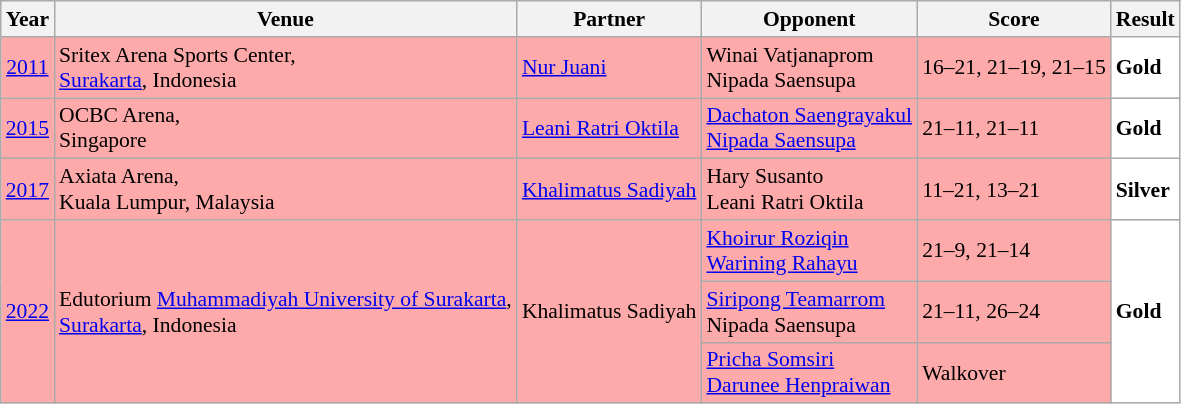<table class="sortable wikitable" style="font-size: 90%;">
<tr>
<th>Year</th>
<th>Venue</th>
<th>Partner</th>
<th>Opponent</th>
<th>Score</th>
<th>Result</th>
</tr>
<tr style="background:#FFAAAA">
<td align="center"><a href='#'>2011</a></td>
<td align="left">Sritex Arena Sports Center,<br><a href='#'>Surakarta</a>, Indonesia</td>
<td align="left"> <a href='#'>Nur Juani</a></td>
<td align="left"> Winai Vatjanaprom<br> Nipada Saensupa</td>
<td align="left">16–21, 21–19, 21–15</td>
<td style="text-align:left; background:white"> <strong>Gold</strong></td>
</tr>
<tr style="background:#FFAAAA">
<td align="center"><a href='#'>2015</a></td>
<td align="left">OCBC Arena,<br>Singapore</td>
<td align="left"> <a href='#'>Leani Ratri Oktila</a></td>
<td align="left"> <a href='#'>Dachaton Saengrayakul</a><br> <a href='#'>Nipada Saensupa</a></td>
<td align="left">21–11, 21–11</td>
<td style="text-align:left; background:white"> <strong>Gold</strong></td>
</tr>
<tr style="background:#FFAAAA">
<td align="center"><a href='#'>2017</a></td>
<td align="left">Axiata Arena,<br>Kuala Lumpur, Malaysia</td>
<td align="left"> <a href='#'>Khalimatus Sadiyah</a></td>
<td align="left"> Hary Susanto<br> Leani Ratri Oktila</td>
<td align="left">11–21, 13–21</td>
<td style="text-align:left; background:white"> <strong>Silver</strong></td>
</tr>
<tr style="background:#FFAAAA">
<td align="center" rowspan="3"><a href='#'>2022</a></td>
<td align="left" rowspan="3">Edutorium <a href='#'>Muhammadiyah University of Surakarta</a>,<br><a href='#'>Surakarta</a>, Indonesia</td>
<td align="left" rowspan="3"> Khalimatus Sadiyah</td>
<td align="left"> <a href='#'>Khoirur Roziqin</a><br> <a href='#'>Warining Rahayu</a></td>
<td align="left">21–9, 21–14</td>
<td style="text-align:left; background:white" rowspan="4"> <strong>Gold</strong></td>
</tr>
<tr style="background:#FFAAAA">
<td align="left"> <a href='#'>Siripong Teamarrom</a><br> Nipada Saensupa</td>
<td align="left">21–11, 26–24</td>
</tr>
<tr style="background:#FFAAAA">
<td align="left"> <a href='#'>Pricha Somsiri</a><br> <a href='#'>Darunee Henpraiwan</a></td>
<td align="left">Walkover</td>
</tr>
</table>
